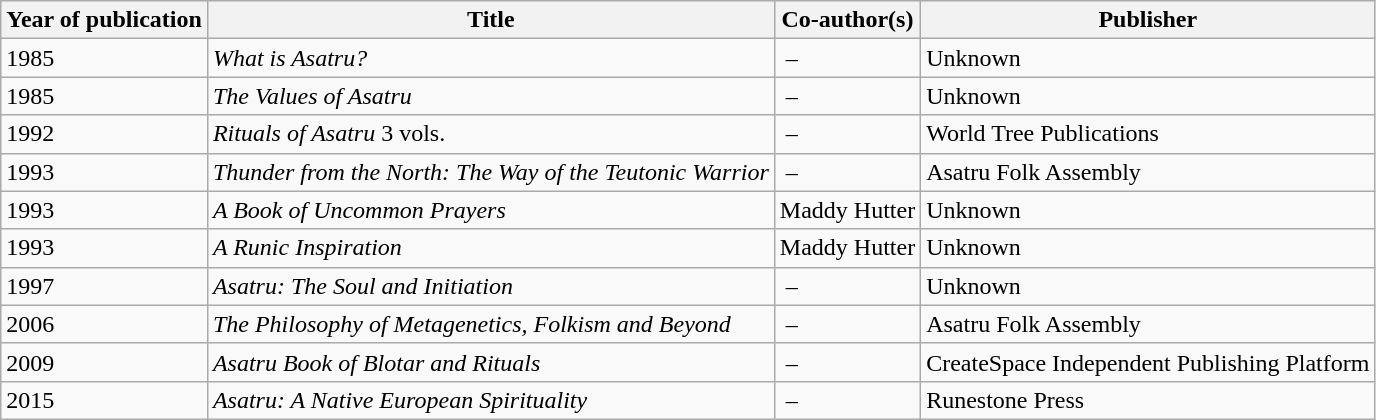<table class="wikitable sortable">
<tr>
<th>Year of publication</th>
<th>Title</th>
<th>Co-author(s)</th>
<th>Publisher</th>
</tr>
<tr>
<td>1985</td>
<td><em>What is Asatru?</em></td>
<td> –</td>
<td>Unknown</td>
</tr>
<tr>
<td>1985</td>
<td><em>The Values of Asatru</em></td>
<td> –</td>
<td>Unknown</td>
</tr>
<tr>
<td>1992</td>
<td><em>Rituals of Asatru</em> 3 vols.</td>
<td> –</td>
<td>World Tree Publications</td>
</tr>
<tr>
<td>1993</td>
<td><em>Thunder from the North: The Way of the Teutonic Warrior</em></td>
<td> –</td>
<td>Asatru Folk Assembly</td>
</tr>
<tr>
<td>1993</td>
<td><em>A Book of Uncommon Prayers</em></td>
<td>Maddy Hutter</td>
<td>Unknown</td>
</tr>
<tr>
<td>1993</td>
<td><em>A Runic Inspiration</em></td>
<td>Maddy Hutter</td>
<td>Unknown</td>
</tr>
<tr>
<td>1997</td>
<td><em>Asatru: The Soul and Initiation</em></td>
<td> –</td>
<td>Unknown</td>
</tr>
<tr>
<td>2006</td>
<td><em>The Philosophy of Metagenetics, Folkism and Beyond</em></td>
<td> –</td>
<td>Asatru Folk Assembly</td>
</tr>
<tr>
<td>2009</td>
<td><em>Asatru Book of Blotar and Rituals</em></td>
<td> –</td>
<td>CreateSpace Independent Publishing Platform</td>
</tr>
<tr>
<td>2015</td>
<td><em>Asatru: A Native European Spirituality</em></td>
<td> –</td>
<td>Runestone Press</td>
</tr>
</table>
